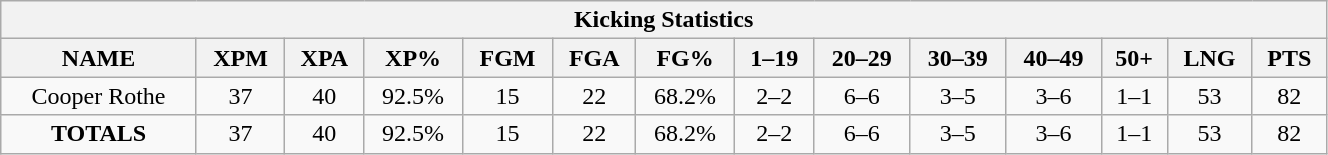<table style="width:70%; text-align:center;" class="wikitable collapsible collapsed">
<tr>
<th colspan="16">Kicking Statistics</th>
</tr>
<tr>
<th>NAME</th>
<th>XPM</th>
<th>XPA</th>
<th>XP%</th>
<th>FGM</th>
<th>FGA</th>
<th>FG%</th>
<th>1–19</th>
<th>20–29</th>
<th>30–39</th>
<th>40–49</th>
<th>50+</th>
<th>LNG</th>
<th>PTS</th>
</tr>
<tr>
<td>Cooper Rothe</td>
<td>37</td>
<td>40</td>
<td>92.5%</td>
<td>15</td>
<td>22</td>
<td>68.2%</td>
<td>2–2</td>
<td>6–6</td>
<td>3–5</td>
<td>3–6</td>
<td>1–1</td>
<td>53</td>
<td>82</td>
</tr>
<tr>
<td><strong>TOTALS</strong></td>
<td>37</td>
<td>40</td>
<td>92.5%</td>
<td>15</td>
<td>22</td>
<td>68.2%</td>
<td>2–2</td>
<td>6–6</td>
<td>3–5</td>
<td>3–6</td>
<td>1–1</td>
<td>53</td>
<td>82</td>
</tr>
</table>
